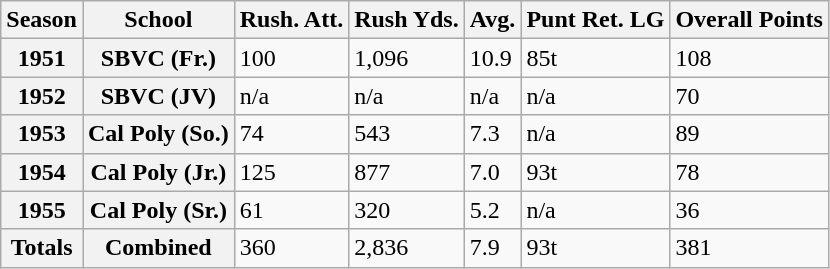<table class="wikitable">
<tr>
<th>Season</th>
<th>School</th>
<th>Rush. Att.</th>
<th>Rush Yds.</th>
<th>Avg.</th>
<th>Punt Ret. LG</th>
<th>Overall Points</th>
</tr>
<tr>
<th>1951</th>
<th>SBVC (Fr.)</th>
<td>100</td>
<td>1,096</td>
<td>10.9</td>
<td>85t</td>
<td>108</td>
</tr>
<tr>
<th>1952</th>
<th>SBVC (JV)</th>
<td>n/a</td>
<td>n/a</td>
<td>n/a</td>
<td>n/a</td>
<td>70</td>
</tr>
<tr>
<th>1953</th>
<th>Cal Poly (So.)</th>
<td>74</td>
<td>543</td>
<td>7.3</td>
<td>n/a</td>
<td>89</td>
</tr>
<tr>
<th>1954</th>
<th>Cal Poly (Jr.)</th>
<td>125</td>
<td>877</td>
<td>7.0</td>
<td>93t</td>
<td>78</td>
</tr>
<tr>
<th>1955</th>
<th>Cal Poly (Sr.)</th>
<td>61</td>
<td>320</td>
<td>5.2</td>
<td>n/a</td>
<td>36</td>
</tr>
<tr>
<th>Totals</th>
<th>Combined</th>
<td>360</td>
<td>2,836</td>
<td>7.9</td>
<td>93t</td>
<td>381</td>
</tr>
</table>
